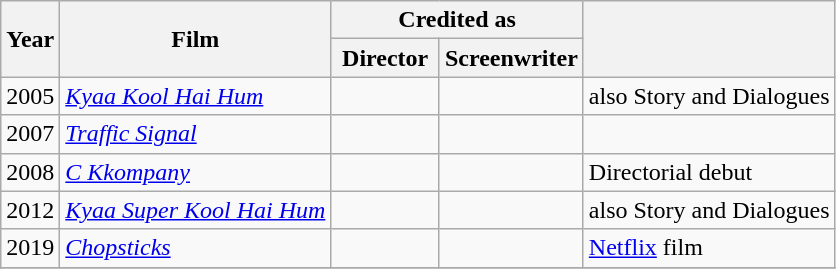<table class="wikitable">
<tr>
<th rowspan="2">Year</th>
<th rowspan="2">Film</th>
<th colspan="2">Credited as</th>
<th rowspan="2"></th>
</tr>
<tr>
<th width="65">Director</th>
<th width="65">Screenwriter</th>
</tr>
<tr>
<td>2005</td>
<td><em><a href='#'>Kyaa Kool Hai Hum</a></em></td>
<td></td>
<td></td>
<td>also Story and Dialogues</td>
</tr>
<tr>
<td>2007</td>
<td><em><a href='#'>Traffic Signal</a></em></td>
<td></td>
<td></td>
<td></td>
</tr>
<tr>
<td>2008</td>
<td><em><a href='#'>C Kkompany</a></em></td>
<td></td>
<td></td>
<td>Directorial debut </td>
</tr>
<tr>
<td>2012</td>
<td><em><a href='#'>Kyaa Super Kool Hai Hum</a></em></td>
<td></td>
<td></td>
<td>also Story and Dialogues</td>
</tr>
<tr>
<td>2019</td>
<td><em><a href='#'>Chopsticks</a></em></td>
<td></td>
<td></td>
<td><a href='#'>Netflix</a> film</td>
</tr>
<tr>
</tr>
</table>
